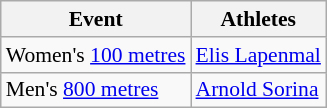<table class=wikitable style="font-size:90%">
<tr>
<th>Event</th>
<th>Athletes</th>
</tr>
<tr>
<td>Women's <a href='#'>100 metres</a></td>
<td><a href='#'>Elis Lapenmal</a></td>
</tr>
<tr>
<td>Men's <a href='#'>800 metres</a></td>
<td><a href='#'>Arnold Sorina</a></td>
</tr>
</table>
